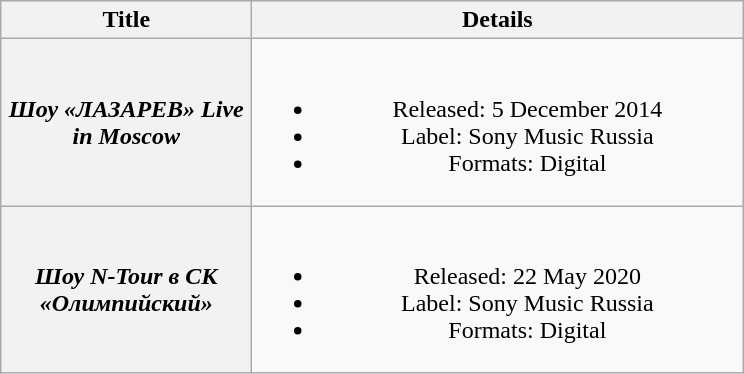<table class="wikitable plainrowheaders" style="text-align:center;" border="1">
<tr>
<th scope="col" style="width:10em;">Title</th>
<th scope="col" style="width:20em;">Details</th>
</tr>
<tr>
<th scope="row"><em>Шоу «ЛАЗАРЕВ» Live in Moscow</em></th>
<td><br><ul><li>Released: 5 December 2014</li><li>Label: Sony Music Russia</li><li>Formats: Digital</li></ul></td>
</tr>
<tr>
<th scope="row"><em>Шоу N-Tour в СК «Олимпийский»</em></th>
<td><br><ul><li>Released: 22 May 2020</li><li>Label: Sony Music Russia</li><li>Formats: Digital</li></ul></td>
</tr>
</table>
